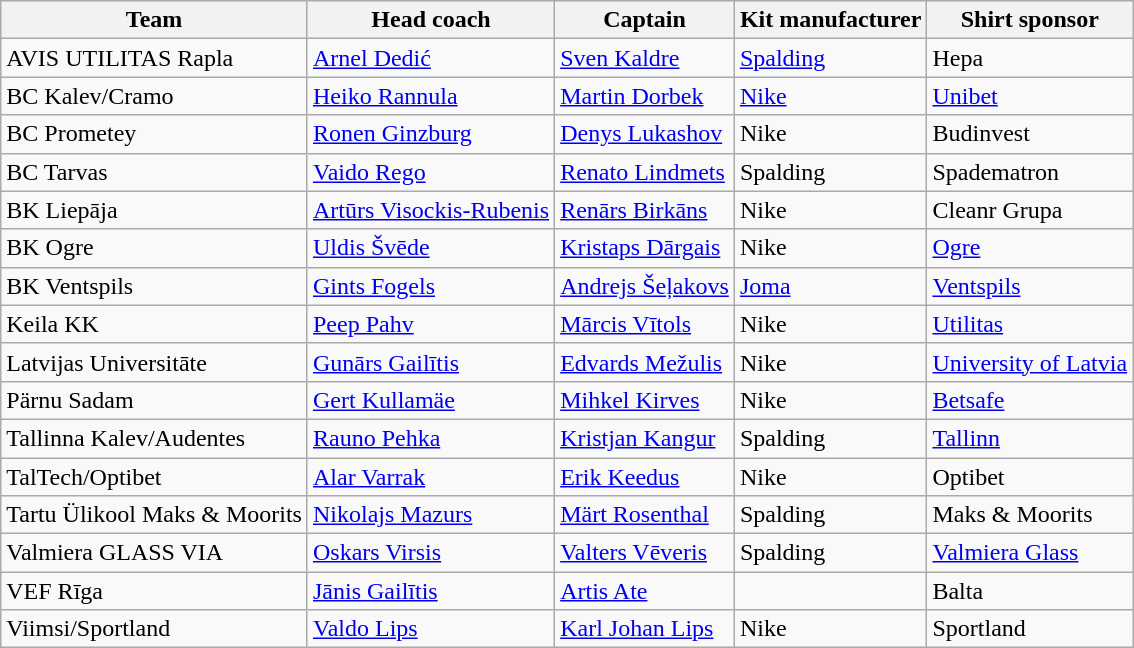<table class="wikitable sortable">
<tr>
<th>Team</th>
<th>Head coach</th>
<th>Captain</th>
<th>Kit manufacturer</th>
<th>Shirt sponsor</th>
</tr>
<tr>
<td> AVIS UTILITAS Rapla</td>
<td> <a href='#'>Arnel Dedić</a></td>
<td> <a href='#'>Sven Kaldre</a></td>
<td><a href='#'>Spalding</a></td>
<td>Hepa</td>
</tr>
<tr>
<td> BC Kalev/Cramo</td>
<td> <a href='#'>Heiko Rannula</a></td>
<td> <a href='#'>Martin Dorbek</a></td>
<td><a href='#'>Nike</a></td>
<td><a href='#'>Unibet</a></td>
</tr>
<tr>
<td> BC Prometey</td>
<td> <a href='#'>Ronen Ginzburg</a></td>
<td> <a href='#'>Denys Lukashov</a></td>
<td>Nike</td>
<td>Budinvest</td>
</tr>
<tr>
<td> BC Tarvas</td>
<td> <a href='#'>Vaido Rego</a></td>
<td> <a href='#'>Renato Lindmets</a></td>
<td>Spalding</td>
<td>Spadematron</td>
</tr>
<tr>
<td> BK Liepāja</td>
<td> <a href='#'>Artūrs Visockis-Rubenis</a></td>
<td> <a href='#'>Renārs Birkāns</a></td>
<td>Nike</td>
<td>Cleanr Grupa</td>
</tr>
<tr>
<td> BK Ogre</td>
<td> <a href='#'>Uldis Švēde</a></td>
<td> <a href='#'>Kristaps Dārgais</a></td>
<td>Nike</td>
<td><a href='#'>Ogre</a></td>
</tr>
<tr>
<td> BK Ventspils</td>
<td> <a href='#'>Gints Fogels</a></td>
<td> <a href='#'>Andrejs Šeļakovs</a></td>
<td><a href='#'>Joma</a></td>
<td><a href='#'>Ventspils</a></td>
</tr>
<tr>
<td> Keila KK</td>
<td> <a href='#'>Peep Pahv</a></td>
<td> <a href='#'>Mārcis Vītols</a></td>
<td>Nike</td>
<td><a href='#'>Utilitas</a></td>
</tr>
<tr>
<td> Latvijas Universitāte</td>
<td> <a href='#'>Gunārs Gailītis</a></td>
<td> <a href='#'>Edvards Mežulis</a></td>
<td>Nike</td>
<td><a href='#'>University of Latvia</a></td>
</tr>
<tr>
<td> Pärnu Sadam</td>
<td> <a href='#'>Gert Kullamäe</a></td>
<td> <a href='#'>Mihkel Kirves</a></td>
<td>Nike</td>
<td><a href='#'>Betsafe</a></td>
</tr>
<tr>
<td> Tallinna Kalev/Audentes</td>
<td> <a href='#'>Rauno Pehka</a></td>
<td> <a href='#'>Kristjan Kangur</a></td>
<td>Spalding</td>
<td><a href='#'>Tallinn</a></td>
</tr>
<tr>
<td> TalTech/Optibet</td>
<td> <a href='#'>Alar Varrak</a></td>
<td> <a href='#'>Erik Keedus</a></td>
<td>Nike</td>
<td>Optibet</td>
</tr>
<tr>
<td> Tartu Ülikool Maks & Moorits</td>
<td> <a href='#'>Nikolajs Mazurs</a></td>
<td> <a href='#'>Märt Rosenthal</a></td>
<td>Spalding</td>
<td>Maks & Moorits</td>
</tr>
<tr>
<td> Valmiera GLASS VIA</td>
<td> <a href='#'>Oskars Virsis</a></td>
<td> <a href='#'>Valters Vēveris</a></td>
<td>Spalding</td>
<td><a href='#'>Valmiera Glass</a></td>
</tr>
<tr>
<td> VEF Rīga</td>
<td> <a href='#'>Jānis Gailītis</a></td>
<td> <a href='#'>Artis Ate</a></td>
<td></td>
<td>Balta</td>
</tr>
<tr>
<td> Viimsi/Sportland</td>
<td> <a href='#'>Valdo Lips</a></td>
<td> <a href='#'>Karl Johan Lips</a></td>
<td>Nike</td>
<td>Sportland</td>
</tr>
</table>
